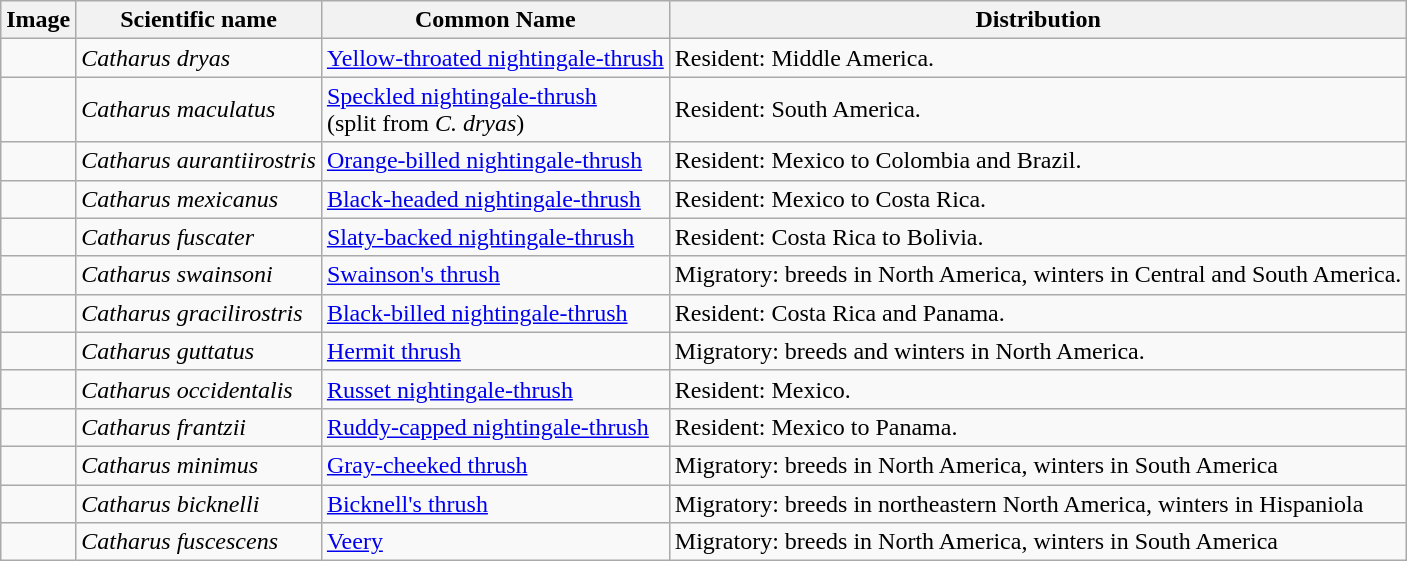<table class="wikitable">
<tr>
<th>Image</th>
<th>Scientific name</th>
<th>Common Name</th>
<th>Distribution</th>
</tr>
<tr>
<td></td>
<td><em>Catharus dryas</em></td>
<td><a href='#'>Yellow-throated nightingale-thrush</a></td>
<td>Resident: Middle America.</td>
</tr>
<tr>
<td></td>
<td><em>Catharus maculatus</em></td>
<td><a href='#'>Speckled nightingale-thrush</a><br>(split from <em>C. dryas</em>)</td>
<td>Resident: South America.</td>
</tr>
<tr>
<td></td>
<td><em>Catharus aurantiirostris</em></td>
<td><a href='#'>Orange-billed nightingale-thrush</a></td>
<td>Resident: Mexico to Colombia and Brazil.</td>
</tr>
<tr>
<td></td>
<td><em>Catharus mexicanus</em></td>
<td><a href='#'>Black-headed nightingale-thrush</a></td>
<td>Resident: Mexico to Costa Rica.</td>
</tr>
<tr>
<td></td>
<td><em>Catharus fuscater</em></td>
<td><a href='#'>Slaty-backed nightingale-thrush</a></td>
<td>Resident: Costa Rica to Bolivia.</td>
</tr>
<tr>
<td></td>
<td><em>Catharus swainsoni</em></td>
<td><a href='#'>Swainson's thrush</a></td>
<td>Migratory: breeds in North America, winters in Central and South America.</td>
</tr>
<tr>
<td></td>
<td><em>Catharus gracilirostris</em></td>
<td><a href='#'>Black-billed nightingale-thrush</a></td>
<td>Resident: Costa Rica and Panama.</td>
</tr>
<tr>
<td></td>
<td><em>Catharus guttatus</em></td>
<td><a href='#'>Hermit thrush</a></td>
<td>Migratory: breeds and winters in North America.</td>
</tr>
<tr>
<td></td>
<td><em>Catharus occidentalis</em></td>
<td><a href='#'>Russet nightingale-thrush</a></td>
<td>Resident: Mexico.</td>
</tr>
<tr>
<td></td>
<td><em>Catharus frantzii</em></td>
<td><a href='#'>Ruddy-capped nightingale-thrush</a></td>
<td>Resident: Mexico to Panama.</td>
</tr>
<tr>
<td></td>
<td><em>Catharus minimus</em></td>
<td><a href='#'>Gray-cheeked thrush</a></td>
<td>Migratory: breeds in North America, winters in South America</td>
</tr>
<tr>
<td></td>
<td><em>Catharus bicknelli</em></td>
<td><a href='#'>Bicknell's thrush</a></td>
<td>Migratory: breeds in northeastern North America, winters in Hispaniola</td>
</tr>
<tr>
<td></td>
<td><em>Catharus fuscescens</em></td>
<td><a href='#'>Veery</a></td>
<td>Migratory: breeds in North America, winters in South America</td>
</tr>
</table>
